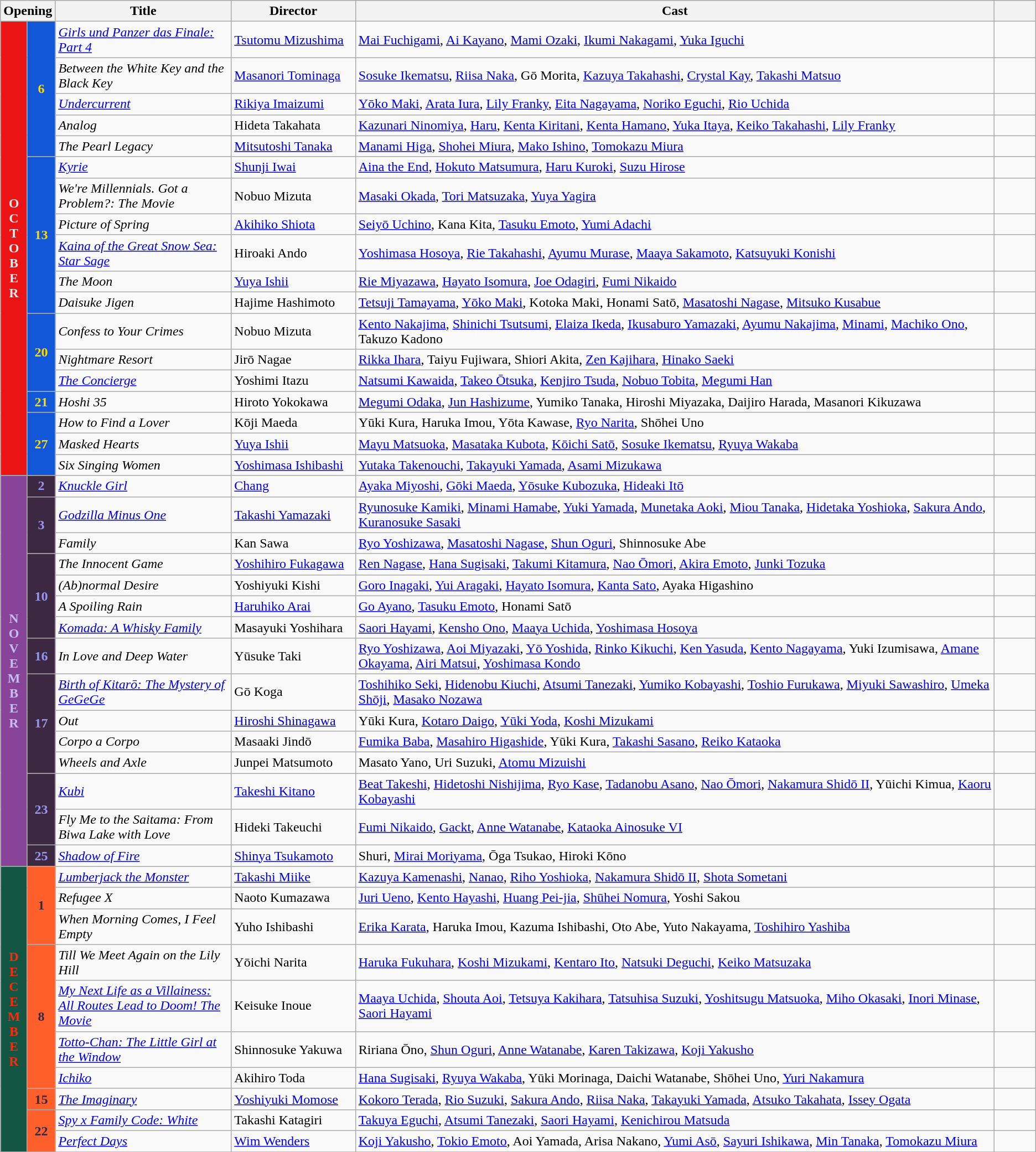<table class="wikitable sortable">
<tr style="background:#b0e0e6; text-align:center">
<th colspan="2">Opening</th>
<th style="width:17%">Title</th>
<th style="width:12%">Director</th>
<th>Cast</th>
<th style="width:4%;"></th>
</tr>
<tr>
<th rowspan="18" style="text-align:center; background:#EB1414; color:#E4E8EF;">O<br>C<br>T<br>O<br>B<br>E<br>R</th>
<td rowspan="5" style="text-align:center; background:#1257D8; color:#FFD900;"><strong>6</strong></td>
<td><em><a href='#'>Girls und Panzer das Finale: Part 4</a></em></td>
<td><a href='#'>Tsutomu Mizushima</a></td>
<td><a href='#'>Mai Fuchigami</a>, <a href='#'>Ai Kayano</a>, <a href='#'>Mami Ozaki</a>, <a href='#'>Ikumi Nakagami</a>, <a href='#'>Yuka Iguchi</a></td>
<td></td>
</tr>
<tr>
<td><em>Between the White Key and the Black Key</em></td>
<td><a href='#'>Masanori Tominaga</a></td>
<td><a href='#'>Sosuke Ikematsu</a>, <a href='#'>Riisa Naka</a>, Gō Morita, <a href='#'>Kazuya Takahashi</a>, <a href='#'>Crystal Kay</a>, <a href='#'>Takashi Matsuo</a></td>
<td></td>
</tr>
<tr>
<td><em><a href='#'>Undercurrent</a></em></td>
<td><a href='#'>Rikiya Imaizumi</a></td>
<td><a href='#'>Yōko Maki</a>, <a href='#'>Arata Iura</a>, <a href='#'>Lily Franky</a>, <a href='#'>Eita Nagayama</a>, <a href='#'>Noriko Eguchi</a>, <a href='#'>Rio Uchida</a></td>
<td></td>
</tr>
<tr>
<td><em>Analog</em></td>
<td>Hideta Takahata</td>
<td><a href='#'>Kazunari Ninomiya</a>, <a href='#'>Haru</a>, <a href='#'>Kenta Kiritani</a>, <a href='#'>Kenta Hamano</a>, <a href='#'>Yuka Itaya</a>, <a href='#'>Keiko Takahashi</a>, <a href='#'>Lily Franky</a></td>
<td></td>
</tr>
<tr>
<td><em>The Pearl Legacy</em></td>
<td><a href='#'>Mitsutoshi Tanaka</a></td>
<td><a href='#'>Manami Higa</a>, <a href='#'>Shohei Miura</a>, <a href='#'>Mako Ishino</a>, <a href='#'>Tomokazu Miura</a></td>
<td></td>
</tr>
<tr>
<td rowspan="6" style="text-align:center; background:#1257D8; color:#FFD900;"><strong>13</strong></td>
<td><em><a href='#'>Kyrie</a></em></td>
<td><a href='#'>Shunji Iwai</a></td>
<td><a href='#'>Aina the End</a>, <a href='#'>Hokuto Matsumura</a>, <a href='#'>Haru Kuroki</a>, <a href='#'>Suzu Hirose</a></td>
<td></td>
</tr>
<tr>
<td><em>We're Millennials. Got a Problem?: The Movie</em></td>
<td>Nobuo Mizuta</td>
<td><a href='#'>Masaki Okada</a>, <a href='#'>Tori Matsuzaka</a>, <a href='#'>Yuya Yagira</a></td>
<td></td>
</tr>
<tr>
<td><em>Picture of Spring</em></td>
<td><a href='#'>Akihiko Shiota</a></td>
<td><a href='#'>Seiyō Uchino</a>, Kana Kita, <a href='#'>Tasuku Emoto</a>, <a href='#'>Yumi Adachi</a></td>
<td></td>
</tr>
<tr>
<td><em><a href='#'>Kaina of the Great Snow Sea: Star Sage</a></em></td>
<td>Hiroaki Ando</td>
<td><a href='#'>Yoshimasa Hosoya</a>, <a href='#'>Rie Takahashi</a>, <a href='#'>Ayumu Murase</a>, <a href='#'>Maaya Sakamoto</a>, <a href='#'>Katsuyuki Konishi</a></td>
<td></td>
</tr>
<tr>
<td><em>The Moon</em></td>
<td><a href='#'>Yuya Ishii</a></td>
<td><a href='#'>Rie Miyazawa</a>, <a href='#'>Hayato Isomura</a>, <a href='#'>Joe Odagiri</a>, <a href='#'>Fumi Nikaido</a></td>
<td></td>
</tr>
<tr>
<td><em>Daisuke Jigen</em></td>
<td>Hajime Hashimoto</td>
<td><a href='#'>Tetsuji Tamayama</a>, <a href='#'>Yōko Maki</a>, Kotoka Maki, Honami Satō, <a href='#'>Masatoshi Nagase</a>, <a href='#'>Mitsuko Kusabue</a></td>
<td></td>
</tr>
<tr>
<td rowspan="3" style="text-align:center; background:#1257D8; color:#FFD900;"><strong>20</strong></td>
<td><em>Confess to Your Crimes</em></td>
<td>Nobuo Mizuta</td>
<td><a href='#'>Kento Nakajima</a>, <a href='#'>Shinichi Tsutsumi</a>, <a href='#'>Elaiza Ikeda</a>, <a href='#'>Ikusaburo Yamazaki</a>, <a href='#'>Ayumu Nakajima</a>, <a href='#'>Minami</a>, <a href='#'>Machiko Ono</a>, Takuzo Kadono</td>
<td></td>
</tr>
<tr>
<td><em>Nightmare Resort</em></td>
<td>Jirō Nagae</td>
<td><a href='#'>Rikka Ihara</a>, Taiyu Fujiwara, Shiori Akita, <a href='#'>Zen Kajihara</a>, <a href='#'>Hinako Saeki</a></td>
<td></td>
</tr>
<tr>
<td><em><a href='#'>The Concierge</a></em></td>
<td>Yoshimi Itazu</td>
<td><a href='#'>Natsumi Kawaida</a>, <a href='#'>Takeo Ōtsuka</a>, <a href='#'>Kenjiro Tsuda</a>, <a href='#'>Nobuo Tobita</a>, <a href='#'>Megumi Han</a></td>
<td></td>
</tr>
<tr>
<td rowspan="1" style="text-align:center; background:#1257D8; color:#FFD900;"><strong>21</strong></td>
<td><em>Hoshi 35</em></td>
<td>Hiroto Yokokawa</td>
<td><a href='#'>Megumi Odaka</a>, <a href='#'>Jun Hashizume</a>, Yumiko Tanaka, Hiroshi Miyazaka, Daijiro Harada, Masanori Kikuzawa</td>
<td></td>
</tr>
<tr>
<td rowspan="3" style="text-align:center; background:#1257D8; color:#FFD900;"><strong>27</strong></td>
<td><em>How to Find a Lover</em></td>
<td>Kōji Maeda</td>
<td>Yūki Kura, Haruka Imou, Yōta Kawase, <a href='#'>Ryo Narita</a>, Shōhei Uno</td>
<td></td>
</tr>
<tr>
<td><em>Masked Hearts</em></td>
<td><a href='#'>Yuya Ishii</a></td>
<td><a href='#'>Mayu Matsuoka</a>, <a href='#'>Masataka Kubota</a>, <a href='#'>Kōichi Satō</a>, <a href='#'>Sosuke Ikematsu</a>, <a href='#'>Ryuya Wakaba</a></td>
<td></td>
</tr>
<tr>
<td><em>Six Singing Women</em></td>
<td><a href='#'>Yoshimasa Ishibashi</a></td>
<td><a href='#'>Yutaka Takenouchi</a>, <a href='#'>Takayuki Yamada</a>, <a href='#'>Asami Mizukawa</a></td>
<td></td>
</tr>
<tr>
<th rowspan="15" style="text-align:center; background:#884499; color:#C5BDF5;">N<br>O<br>V<br>E<br>M<br>B<br>E<br>R</th>
<td rowspan="1" style="text-align:center; background:#3C2941; color:#9797F0;"><strong>2</strong></td>
<td><em><a href='#'>Knuckle Girl</a></em></td>
<td><a href='#'>Chang</a></td>
<td><a href='#'>Ayaka Miyoshi</a>, <a href='#'>Gōki Maeda</a>, <a href='#'>Yōsuke Kubozuka</a>, <a href='#'>Hideaki Itō</a></td>
<td></td>
</tr>
<tr>
<td rowspan="2" style="text-align:center; background:#3C2941; color:#9797F0;"><strong>3</strong></td>
<td><em><a href='#'>Godzilla Minus One</a></em></td>
<td><a href='#'>Takashi Yamazaki</a></td>
<td><a href='#'>Ryunosuke Kamiki</a>, <a href='#'>Minami Hamabe</a>, <a href='#'>Yuki Yamada</a>, <a href='#'>Munetaka Aoki</a>, <a href='#'>Miou Tanaka</a>, <a href='#'>Hidetaka Yoshioka</a>, <a href='#'>Sakura Ando</a>, <a href='#'>Kuranosuke Sasaki</a></td>
<td></td>
</tr>
<tr>
<td><em>Family</em></td>
<td>Kan Sawa</td>
<td><a href='#'>Ryo Yoshizawa</a>, <a href='#'>Masatoshi Nagase</a>, <a href='#'>Shun Oguri</a>, Shinnosuke Abe</td>
<td></td>
</tr>
<tr>
<td rowspan="4" style="text-align:center; background:#3C2941; color:#9797F0;"><strong>10</strong></td>
<td><em>The Innocent Game</em></td>
<td><a href='#'>Yoshihiro Fukagawa</a></td>
<td><a href='#'>Ren Nagase</a>, <a href='#'>Hana Sugisaki</a>, <a href='#'>Takumi Kitamura</a>, <a href='#'>Nao Ōmori</a>, <a href='#'>Akira Emoto</a>, <a href='#'>Junki Tozuka</a></td>
<td></td>
</tr>
<tr>
<td><em>(Ab)normal Desire</em></td>
<td>Yoshiyuki Kishi</td>
<td><a href='#'>Goro Inagaki</a>, <a href='#'>Yui Aragaki</a>, <a href='#'>Hayato Isomura</a>, <a href='#'>Kanta Sato</a>, Ayaka Higashino</td>
<td></td>
</tr>
<tr>
<td><em>A Spoiling Rain</em></td>
<td><a href='#'>Haruhiko Arai</a></td>
<td><a href='#'>Go Ayano</a>, <a href='#'>Tasuku Emoto</a>, Honami Satō</td>
<td></td>
</tr>
<tr>
<td><em><a href='#'>Komada: A Whisky Family</a></em></td>
<td>Masayuki Yoshihara</td>
<td><a href='#'>Saori Hayami</a>, <a href='#'>Kensho Ono</a>, <a href='#'>Maaya Uchida</a>, <a href='#'>Yoshimasa Hosoya</a></td>
<td></td>
</tr>
<tr>
<td rowspan="1" style="text-align:center; background:#3C2941; color:#9797F0;"><strong>16</strong></td>
<td><em>In Love and Deep Water</em></td>
<td>Yūsuke Taki</td>
<td><a href='#'>Ryo Yoshizawa</a>, <a href='#'>Aoi Miyazaki</a>, <a href='#'>Yō Yoshida</a>, <a href='#'>Rinko Kikuchi</a>, <a href='#'>Ken Yasuda</a>, <a href='#'>Kento Nagayama</a>, Yuki Izumisawa, <a href='#'>Amane Okayama</a>, <a href='#'>Airi Matsui</a>, <a href='#'>Yoshimasa Kondo</a></td>
<td></td>
</tr>
<tr>
<td rowspan="4" style="text-align:center; background:#3C2941; color:#9797F0;"><strong>17</strong></td>
<td><em><a href='#'>Birth of Kitarō: The Mystery of GeGeGe</a></em></td>
<td>Gō Koga</td>
<td><a href='#'>Toshihiko Seki</a>, <a href='#'>Hidenobu Kiuchi</a>, <a href='#'>Atsumi Tanezaki</a>, <a href='#'>Yumiko Kobayashi</a>, <a href='#'>Toshio Furukawa</a>, <a href='#'>Miyuki Sawashiro</a>, <a href='#'>Umeka Shōji</a>, <a href='#'>Masako Nozawa</a></td>
<td></td>
</tr>
<tr>
<td><em>Out</em></td>
<td><a href='#'>Hiroshi Shinagawa</a></td>
<td>Yūki Kura, <a href='#'>Kotaro Daigo</a>, <a href='#'>Yūki Yoda</a>, <a href='#'>Koshi Mizukami</a></td>
<td></td>
</tr>
<tr>
<td><em>Corpo a Corpo</em></td>
<td>Masaaki Jindō</td>
<td><a href='#'>Fumika Baba</a>, <a href='#'>Masahiro Higashide</a>, Yūki Kura, <a href='#'>Takashi Sasano</a>, <a href='#'>Reiko Kataoka</a></td>
<td></td>
</tr>
<tr>
<td><em>Wheels and Axle</em></td>
<td>Junpei Matsumoto</td>
<td>Masato Yano, Uri Suzuki, <a href='#'>Atomu Mizuishi</a></td>
<td></td>
</tr>
<tr>
<td rowspan="2" style="text-align:center; background:#3C2941; color:#9797F0;"><strong>23</strong></td>
<td><em><a href='#'>Kubi</a></em></td>
<td><a href='#'>Takeshi Kitano</a></td>
<td><a href='#'>Beat Takeshi</a>, <a href='#'>Hidetoshi Nishijima</a>, <a href='#'>Ryo Kase</a>, <a href='#'>Tadanobu Asano</a>, <a href='#'>Nao Ōmori</a>, <a href='#'>Nakamura Shidō II</a>, Yūichi Kimua, <a href='#'>Kaoru Kobayashi</a></td>
<td></td>
</tr>
<tr>
<td><em>Fly Me to the Saitama: From Biwa Lake with Love</em></td>
<td>Hideki Takeuchi</td>
<td><a href='#'>Fumi Nikaido</a>, <a href='#'>Gackt</a>, <a href='#'>Anne Watanabe</a>, <a href='#'>Kataoka Ainosuke VI</a></td>
<td></td>
</tr>
<tr>
<td rowspan="1" style="text-align:center; background:#3C2941; color:#9797F0;"><strong>25</strong></td>
<td><em><a href='#'>Shadow of Fire</a></em></td>
<td><a href='#'>Shinya Tsukamoto</a></td>
<td>Shuri, <a href='#'>Mirai Moriyama</a>, Ōga Tsukao, Hiroki Kōno</td>
<td></td>
</tr>
<tr>
<th rowspan="10" style="text-align:center; background:#145644; color:#FF290B;">D<br>E<br>C<br>E<br>M<br>B<br>E<br>R</th>
<td rowspan="3" style="text-align:center; background:#FF602B; color:#352743;"><strong>1</strong></td>
<td><em><a href='#'>Lumberjack the Monster</a></em></td>
<td><a href='#'>Takashi Miike</a></td>
<td><a href='#'>Kazuya Kamenashi</a>, <a href='#'>Nanao</a>, <a href='#'>Riho Yoshioka</a>, <a href='#'>Nakamura Shidō II</a>, <a href='#'>Shota Sometani</a></td>
<td></td>
</tr>
<tr>
<td><em>Refugee X</em></td>
<td>Naoto Kumazawa</td>
<td><a href='#'>Juri Ueno</a>, <a href='#'>Kento Hayashi</a>, <a href='#'>Huang Pei-jia</a>, <a href='#'>Shūhei Nomura</a>, Yoshi Sakou</td>
<td></td>
</tr>
<tr>
<td><em>When Morning Comes, I Feel Empty</em></td>
<td>Yuho Ishibashi</td>
<td><a href='#'>Erika Karata</a>, Haruka Imou, Kazuma Ishibashi, Oto Abe, Yuto Nakayama, <a href='#'>Toshihiro Yashiba</a></td>
<td></td>
</tr>
<tr>
<td rowspan="4" style="text-align:center; background:#FF602B; color:#352743;"><strong>8</strong></td>
<td><em>Till We Meet Again on the Lily Hill</em></td>
<td>Yōichi Narita</td>
<td><a href='#'>Haruka Fukuhara</a>, <a href='#'>Koshi Mizukami</a>, <a href='#'>Kentaro Ito</a>, <a href='#'>Natsuki Deguchi</a>, <a href='#'>Keiko Matsuzaka</a></td>
<td></td>
</tr>
<tr>
<td><em><a href='#'>My Next Life as a Villainess: All Routes Lead to Doom! The Movie</a></em></td>
<td>Keisuke Inoue</td>
<td><a href='#'>Maaya Uchida</a>, <a href='#'>Shouta Aoi</a>, <a href='#'>Tetsuya Kakihara</a>, <a href='#'>Tatsuhisa Suzuki</a>, <a href='#'>Yoshitsugu Matsuoka</a>, <a href='#'>Miho Okasaki</a>, <a href='#'>Inori Minase</a>, <a href='#'>Saori Hayami</a></td>
<td></td>
</tr>
<tr>
<td><em><a href='#'>Totto-Chan: The Little Girl at the Window</a></em></td>
<td>Shinnosuke Yakuwa</td>
<td>Ririana Ōno, <a href='#'>Shun Oguri</a>, <a href='#'>Anne Watanabe</a>, <a href='#'>Karen Takizawa</a>, <a href='#'>Koji Yakusho</a></td>
<td></td>
</tr>
<tr>
<td><em><a href='#'>Ichiko</a></em></td>
<td>Akihiro Toda</td>
<td><a href='#'>Hana Sugisaki</a>, <a href='#'>Ryuya Wakaba</a>, Yūki Morinaga, Daichi Watanabe, Shōhei Uno, <a href='#'>Yuri Nakamura</a></td>
<td></td>
</tr>
<tr>
<td rowspan="1" style="text-align:center; background:#FF602B; color:#352743;"><strong>15</strong></td>
<td><em><a href='#'>The Imaginary</a></em></td>
<td><a href='#'>Yoshiyuki Momose</a></td>
<td><a href='#'>Kokoro Terada</a>, <a href='#'>Rio Suzuki</a>, <a href='#'>Sakura Ando</a>, <a href='#'>Riisa Naka</a>, <a href='#'>Takayuki Yamada</a>, <a href='#'>Atsuko Takahata</a>, <a href='#'>Issey Ogata</a></td>
<td></td>
</tr>
<tr>
<td rowspan="2" style="text-align:center; background:#FF602B; color:#352743;"><strong>22</strong></td>
<td><em><a href='#'>Spy x Family Code: White </a></em></td>
<td>Takashi Katagiri</td>
<td><a href='#'>Takuya Eguchi</a>, <a href='#'>Atsumi Tanezaki</a>, <a href='#'>Saori Hayami</a>, <a href='#'>Kenichirou Matsuda</a></td>
<td></td>
</tr>
<tr>
<td><em><a href='#'>Perfect Days</a></em></td>
<td><a href='#'>Wim Wenders</a></td>
<td><a href='#'>Koji Yakusho</a>, <a href='#'>Tokio Emoto</a>, Aoi Yamada, Arisa Nakano, <a href='#'>Yumi Asō</a>, <a href='#'>Sayuri Ishikawa</a>, <a href='#'>Min Tanaka</a>, <a href='#'>Tomokazu Miura</a></td>
<td></td>
</tr>
<tr>
</tr>
</table>
